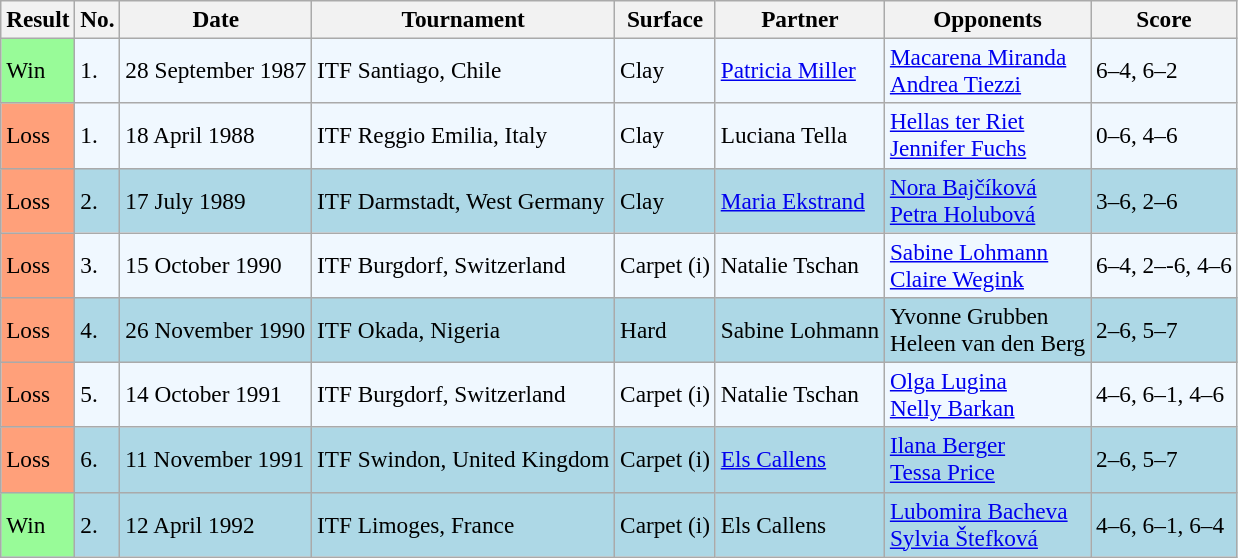<table class="sortable wikitable" style=font-size:97%>
<tr>
<th>Result</th>
<th>No.</th>
<th>Date</th>
<th>Tournament</th>
<th>Surface</th>
<th>Partner</th>
<th>Opponents</th>
<th class="unsortable">Score</th>
</tr>
<tr style="background:#f0f8ff;">
<td style="background:#98fb98;">Win</td>
<td>1.</td>
<td>28 September 1987</td>
<td>ITF Santiago, Chile</td>
<td>Clay</td>
<td> <a href='#'>Patricia Miller</a></td>
<td> <a href='#'>Macarena Miranda</a> <br>  <a href='#'>Andrea Tiezzi</a></td>
<td>6–4, 6–2</td>
</tr>
<tr style="background:#f0f8ff;">
<td style="background:#ffa07a;">Loss</td>
<td>1.</td>
<td>18 April 1988</td>
<td>ITF Reggio Emilia, Italy</td>
<td>Clay</td>
<td> Luciana Tella</td>
<td> <a href='#'>Hellas ter Riet</a> <br>  <a href='#'>Jennifer Fuchs</a></td>
<td>0–6, 4–6</td>
</tr>
<tr style="background:lightblue;">
<td style="background:#ffa07a;">Loss</td>
<td>2.</td>
<td>17 July 1989</td>
<td>ITF Darmstadt, West Germany</td>
<td>Clay</td>
<td> <a href='#'>Maria Ekstrand</a></td>
<td> <a href='#'>Nora Bajčíková</a> <br>  <a href='#'>Petra Holubová</a></td>
<td>3–6, 2–6</td>
</tr>
<tr style="background:#f0f8ff;">
<td style="background:#ffa07a;">Loss</td>
<td>3.</td>
<td>15 October 1990</td>
<td>ITF Burgdorf, Switzerland</td>
<td>Carpet (i)</td>
<td> Natalie Tschan</td>
<td> <a href='#'>Sabine Lohmann</a> <br>  <a href='#'>Claire Wegink</a></td>
<td>6–4, 2–-6, 4–6</td>
</tr>
<tr style="background:lightblue;">
<td style="background:#ffa07a;">Loss</td>
<td>4.</td>
<td>26 November 1990</td>
<td>ITF Okada, Nigeria</td>
<td>Hard</td>
<td> Sabine Lohmann</td>
<td> Yvonne Grubben <br>  Heleen van den Berg</td>
<td>2–6, 5–7</td>
</tr>
<tr bgcolor="#f0f8ff">
<td style="background:#ffa07a;">Loss</td>
<td>5.</td>
<td>14 October 1991</td>
<td>ITF Burgdorf, Switzerland</td>
<td>Carpet (i)</td>
<td> Natalie Tschan</td>
<td> <a href='#'>Olga Lugina</a> <br>  <a href='#'>Nelly Barkan</a></td>
<td>4–6, 6–1, 4–6</td>
</tr>
<tr style="background:lightblue;">
<td style="background:#ffa07a;">Loss</td>
<td>6.</td>
<td>11 November 1991</td>
<td>ITF Swindon, United Kingdom</td>
<td>Carpet (i)</td>
<td> <a href='#'>Els Callens</a></td>
<td> <a href='#'>Ilana Berger</a> <br>  <a href='#'>Tessa Price</a></td>
<td>2–6, 5–7</td>
</tr>
<tr bgcolor="lightblue">
<td style="background:#98fb98;">Win</td>
<td>2.</td>
<td>12 April 1992</td>
<td>ITF Limoges, France</td>
<td>Carpet (i)</td>
<td> Els Callens</td>
<td> <a href='#'>Lubomira Bacheva</a> <br>  <a href='#'>Sylvia Štefková</a></td>
<td>4–6, 6–1, 6–4</td>
</tr>
</table>
